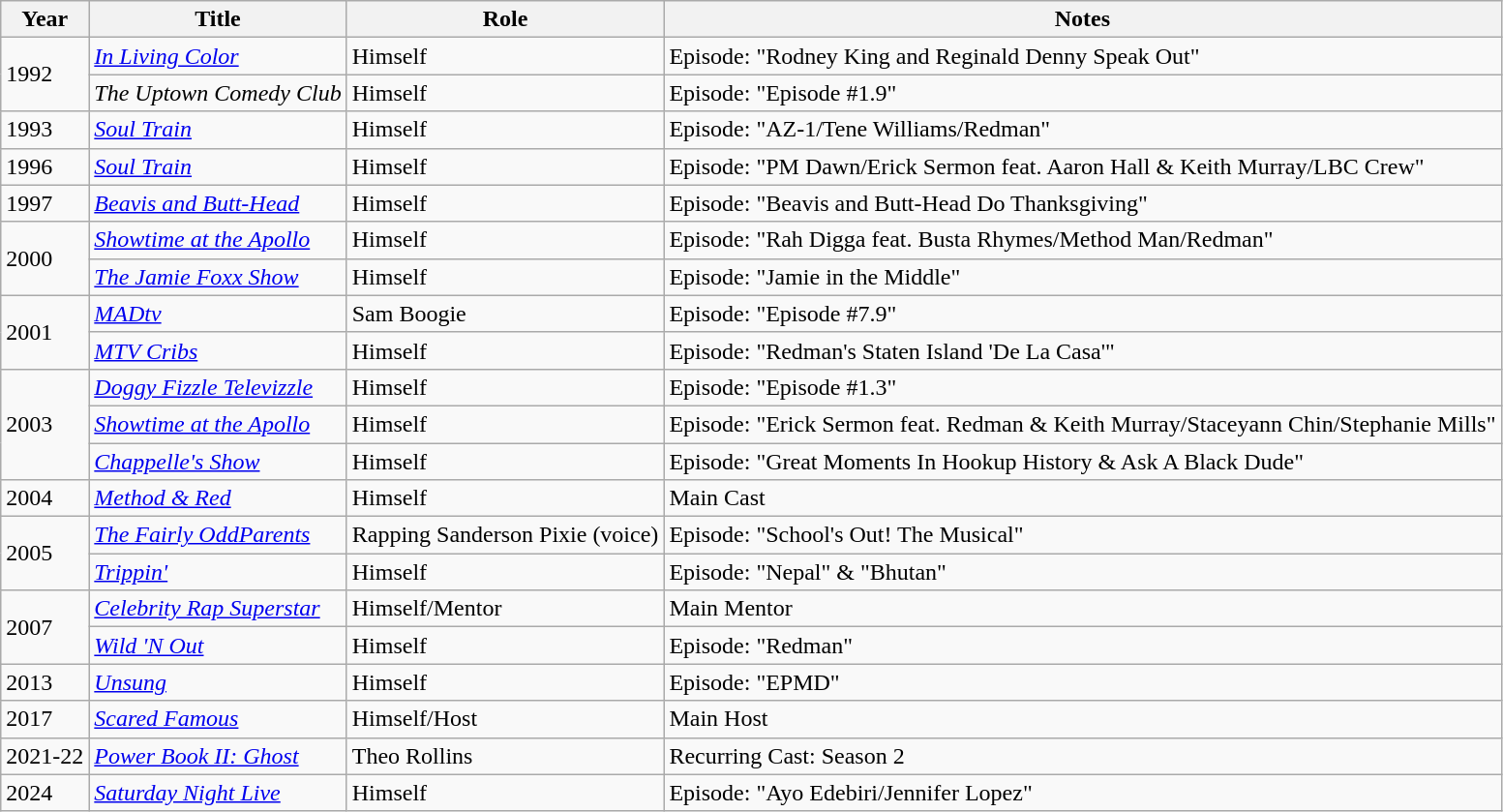<table class="wikitable sortable">
<tr>
<th>Year</th>
<th>Title</th>
<th>Role</th>
<th>Notes</th>
</tr>
<tr>
<td rowspan=2>1992</td>
<td><em><a href='#'>In Living Color</a></em></td>
<td>Himself</td>
<td>Episode: "Rodney King and Reginald Denny Speak Out"</td>
</tr>
<tr>
<td><em>The Uptown Comedy Club</em></td>
<td>Himself</td>
<td>Episode: "Episode #1.9"</td>
</tr>
<tr>
<td>1993</td>
<td><em><a href='#'>Soul Train</a></em></td>
<td>Himself</td>
<td>Episode: "AZ-1/Tene Williams/Redman"</td>
</tr>
<tr>
<td>1996</td>
<td><em><a href='#'>Soul Train</a></em></td>
<td>Himself</td>
<td>Episode: "PM Dawn/Erick Sermon feat. Aaron Hall & Keith Murray/LBC Crew"</td>
</tr>
<tr>
<td>1997</td>
<td><em><a href='#'>Beavis and Butt-Head</a></em></td>
<td>Himself</td>
<td>Episode: "Beavis and Butt-Head Do Thanksgiving"</td>
</tr>
<tr>
<td rowspan=2>2000</td>
<td><em><a href='#'>Showtime at the Apollo</a></em></td>
<td>Himself</td>
<td>Episode: "Rah Digga feat. Busta Rhymes/Method Man/Redman"</td>
</tr>
<tr>
<td><em><a href='#'>The Jamie Foxx Show</a></em></td>
<td>Himself</td>
<td>Episode: "Jamie in the Middle"</td>
</tr>
<tr>
<td rowspan=2>2001</td>
<td><em><a href='#'>MADtv</a></em></td>
<td>Sam Boogie</td>
<td>Episode: "Episode #7.9"</td>
</tr>
<tr>
<td><em><a href='#'>MTV Cribs</a></em></td>
<td>Himself</td>
<td>Episode: "Redman's Staten Island 'De La Casa'"</td>
</tr>
<tr>
<td rowspan=3>2003</td>
<td><em><a href='#'>Doggy Fizzle Televizzle</a></em></td>
<td>Himself</td>
<td>Episode: "Episode #1.3"</td>
</tr>
<tr>
<td><em><a href='#'>Showtime at the Apollo</a></em></td>
<td>Himself</td>
<td>Episode: "Erick Sermon feat. Redman & Keith Murray/Staceyann Chin/Stephanie Mills"</td>
</tr>
<tr>
<td><em><a href='#'>Chappelle's Show</a></em></td>
<td>Himself</td>
<td>Episode: "Great Moments In Hookup History & Ask A Black Dude"</td>
</tr>
<tr>
<td>2004</td>
<td><em><a href='#'>Method & Red</a></em></td>
<td>Himself</td>
<td>Main Cast</td>
</tr>
<tr>
<td rowspan=2>2005</td>
<td><em><a href='#'>The Fairly OddParents</a></em></td>
<td>Rapping Sanderson Pixie (voice)</td>
<td>Episode: "School's Out! The Musical"</td>
</tr>
<tr>
<td><em><a href='#'>Trippin'</a></em></td>
<td>Himself</td>
<td>Episode: "Nepal" & "Bhutan"</td>
</tr>
<tr>
<td rowspan=2>2007</td>
<td><em><a href='#'>Celebrity Rap Superstar</a></em></td>
<td>Himself/Mentor</td>
<td>Main Mentor</td>
</tr>
<tr>
<td><em><a href='#'>Wild 'N Out</a></em></td>
<td>Himself</td>
<td>Episode: "Redman"</td>
</tr>
<tr>
<td>2013</td>
<td><em><a href='#'>Unsung</a></em></td>
<td>Himself</td>
<td>Episode: "EPMD"</td>
</tr>
<tr>
<td>2017</td>
<td><em><a href='#'>Scared Famous</a></em></td>
<td>Himself/Host</td>
<td>Main Host</td>
</tr>
<tr>
<td>2021-22</td>
<td><em><a href='#'>Power Book II: Ghost</a></em></td>
<td>Theo Rollins</td>
<td>Recurring Cast: Season 2</td>
</tr>
<tr>
<td>2024</td>
<td><em><a href='#'>Saturday Night Live</a></em></td>
<td>Himself</td>
<td>Episode: "Ayo Edebiri/Jennifer Lopez"</td>
</tr>
</table>
